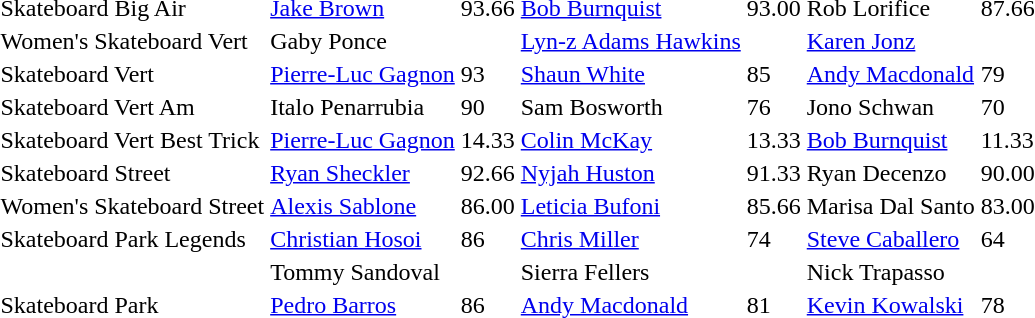<table>
<tr>
<td>Skateboard Big Air</td>
<td><a href='#'>Jake Brown</a></td>
<td>93.66</td>
<td><a href='#'>Bob Burnquist</a></td>
<td>93.00</td>
<td>Rob Lorifice</td>
<td>87.66</td>
</tr>
<tr>
<td>Women's Skateboard Vert</td>
<td>Gaby Ponce</td>
<td></td>
<td><a href='#'>Lyn-z Adams Hawkins</a></td>
<td></td>
<td><a href='#'>Karen Jonz</a></td>
<td></td>
</tr>
<tr>
<td>Skateboard Vert</td>
<td><a href='#'>Pierre-Luc Gagnon</a></td>
<td>93</td>
<td><a href='#'>Shaun White</a></td>
<td>85</td>
<td><a href='#'>Andy Macdonald</a></td>
<td>79</td>
</tr>
<tr>
<td>Skateboard Vert Am</td>
<td>Italo Penarrubia</td>
<td>90</td>
<td>Sam Bosworth</td>
<td>76</td>
<td>Jono Schwan</td>
<td>70</td>
</tr>
<tr>
<td>Skateboard Vert Best Trick</td>
<td><a href='#'>Pierre-Luc Gagnon</a></td>
<td>14.33</td>
<td><a href='#'>Colin McKay</a></td>
<td>13.33</td>
<td><a href='#'>Bob Burnquist</a></td>
<td>11.33</td>
</tr>
<tr>
<td>Skateboard Street</td>
<td><a href='#'>Ryan Sheckler</a></td>
<td>92.66</td>
<td><a href='#'>Nyjah Huston</a></td>
<td>91.33</td>
<td>Ryan Decenzo</td>
<td>90.00</td>
</tr>
<tr>
<td>Women's Skateboard Street</td>
<td><a href='#'>Alexis Sablone</a></td>
<td>86.00</td>
<td><a href='#'>Leticia Bufoni</a></td>
<td>85.66</td>
<td>Marisa Dal Santo</td>
<td>83.00</td>
</tr>
<tr>
<td>Skateboard Park Legends</td>
<td><a href='#'>Christian Hosoi</a></td>
<td>86</td>
<td><a href='#'>Chris Miller</a></td>
<td>74</td>
<td><a href='#'>Steve Caballero</a></td>
<td>64</td>
</tr>
<tr>
<td></td>
<td>Tommy Sandoval</td>
<td></td>
<td>Sierra Fellers</td>
<td></td>
<td>Nick Trapasso</td>
<td></td>
</tr>
<tr>
<td>Skateboard Park</td>
<td><a href='#'>Pedro Barros</a></td>
<td>86</td>
<td><a href='#'>Andy Macdonald</a></td>
<td>81</td>
<td><a href='#'>Kevin Kowalski</a></td>
<td>78</td>
</tr>
</table>
